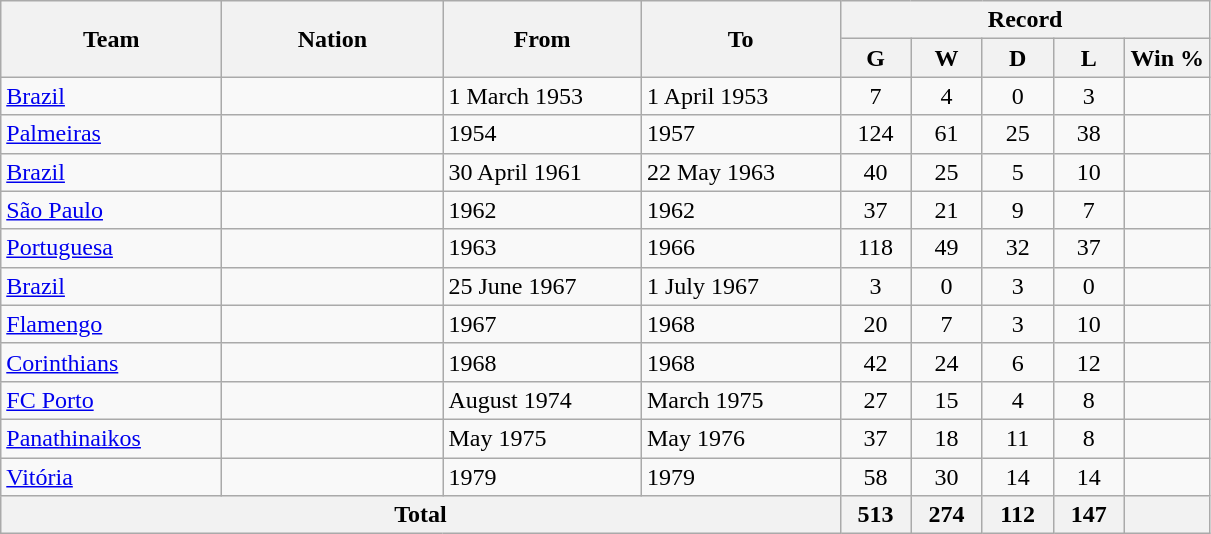<table class="wikitable" style="text-align: center">
<tr>
<th rowspan=2 width=140>Team</th>
<th rowspan=2 width=140>Nation</th>
<th rowspan=2 width=125>From</th>
<th rowspan=2 width=125>To</th>
<th colspan=8>Record</th>
</tr>
<tr>
<th width=40>G</th>
<th width=40>W</th>
<th width=40>D</th>
<th width=40>L</th>
<th width=50>Win %</th>
</tr>
<tr>
<td align="left"><a href='#'>Brazil</a></td>
<td align="left"></td>
<td align=left>1 March 1953</td>
<td align=left>1 April 1953</td>
<td>7</td>
<td>4</td>
<td>0</td>
<td>3</td>
<td></td>
</tr>
<tr>
<td align="left"><a href='#'>Palmeiras</a></td>
<td align="left"></td>
<td align=left>1954</td>
<td align=left>1957</td>
<td>124</td>
<td>61</td>
<td>25</td>
<td>38</td>
<td></td>
</tr>
<tr>
<td align="left"><a href='#'>Brazil</a></td>
<td align="left"></td>
<td align=left>30 April 1961</td>
<td align=left>22 May 1963</td>
<td>40</td>
<td>25</td>
<td>5</td>
<td>10</td>
<td></td>
</tr>
<tr>
<td align="left"><a href='#'>São Paulo</a></td>
<td align="left"></td>
<td align=left>1962</td>
<td align=left>1962</td>
<td>37</td>
<td>21</td>
<td>9</td>
<td>7</td>
<td></td>
</tr>
<tr>
<td align="left"><a href='#'>Portuguesa</a></td>
<td align="left"></td>
<td align=left>1963</td>
<td align=left>1966</td>
<td>118</td>
<td>49</td>
<td>32</td>
<td>37</td>
<td></td>
</tr>
<tr>
<td align="left"><a href='#'>Brazil</a></td>
<td align="left"></td>
<td align=left>25 June 1967</td>
<td align=left>1 July 1967</td>
<td>3</td>
<td>0</td>
<td>3</td>
<td>0</td>
<td></td>
</tr>
<tr>
<td align="left"><a href='#'>Flamengo</a></td>
<td align="left"></td>
<td align=left>1967</td>
<td align=left>1968</td>
<td>20</td>
<td>7</td>
<td>3</td>
<td>10</td>
<td></td>
</tr>
<tr>
<td align="left"><a href='#'>Corinthians</a></td>
<td align="left"></td>
<td align=left>1968</td>
<td align=left>1968</td>
<td>42</td>
<td>24</td>
<td>6</td>
<td>12</td>
<td></td>
</tr>
<tr>
<td align="left"><a href='#'>FC Porto</a></td>
<td align="left"></td>
<td align=left>August 1974</td>
<td align=left>March 1975</td>
<td>27</td>
<td>15</td>
<td>4</td>
<td>8</td>
<td></td>
</tr>
<tr>
<td align="left"><a href='#'>Panathinaikos</a></td>
<td align="left"></td>
<td align=left>May 1975</td>
<td align=left>May 1976</td>
<td>37</td>
<td>18</td>
<td>11</td>
<td>8</td>
<td></td>
</tr>
<tr>
<td align="left"><a href='#'>Vitória</a></td>
<td align="left"></td>
<td align=left>1979</td>
<td align=left>1979</td>
<td>58</td>
<td>30</td>
<td>14</td>
<td>14</td>
<td></td>
</tr>
<tr>
<th align="center" colspan="4">Total</th>
<th>513</th>
<th>274</th>
<th>112</th>
<th>147</th>
<th></th>
</tr>
</table>
